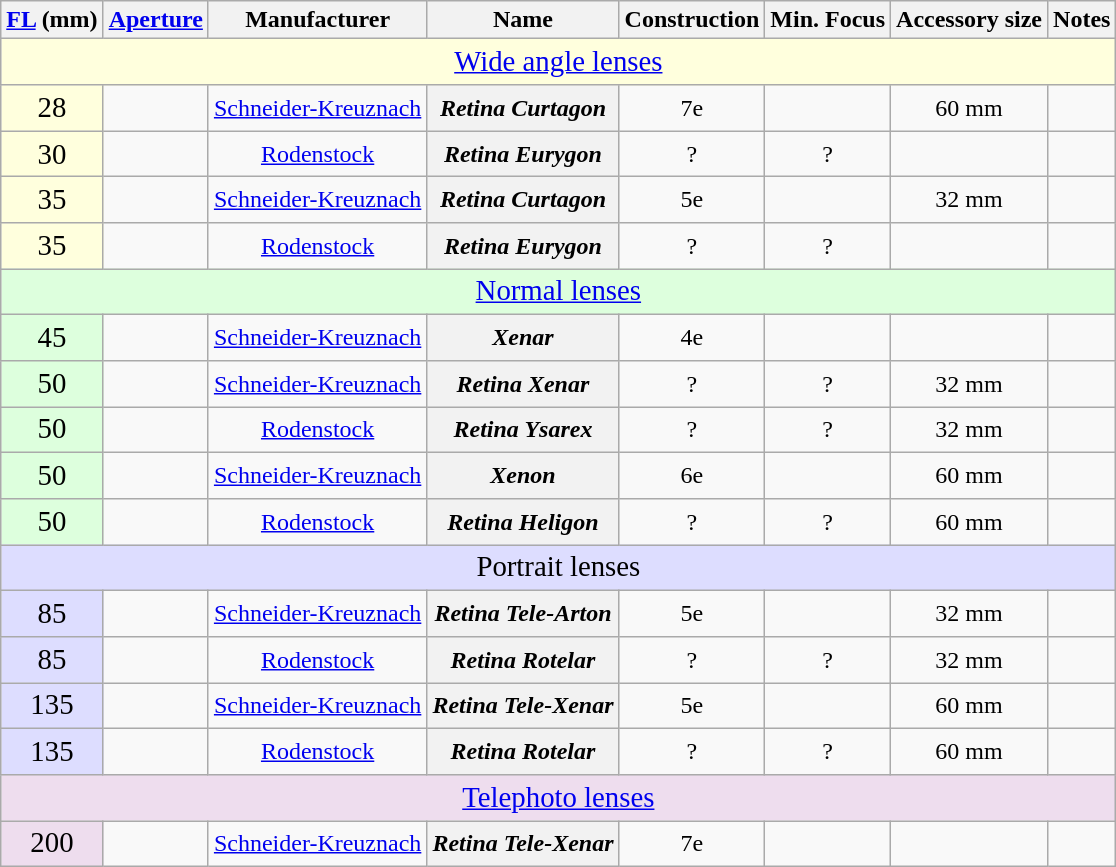<table class="wikitable sortable" style="font-size:100%;text-align:center;">
<tr>
<th><a href='#'>FL</a> (mm)</th>
<th><a href='#'>Aperture</a></th>
<th>Manufacturer</th>
<th>Name</th>
<th>Construction</th>
<th>Min. Focus</th>
<th>Accessory size</th>
<th class="unsortable">Notes</th>
</tr>
<tr>
<td colspan=8 style=font-size:120%;background:#ffd;" data-sort-value="zzzc"><a href='#'>Wide angle lenses</a></td>
</tr>
<tr>
<td style=font-size:120%;background:#ffd;">28</td>
<td></td>
<td><a href='#'>Schneider-Kreuznach</a></td>
<th><em>Retina Curtagon</em></th>
<td>7e</td>
<td></td>
<td>60 mm</td>
<td style="font-size:90%;text-align:left;"></td>
</tr>
<tr>
<td style=font-size:120%;background:#ffd;">30</td>
<td></td>
<td><a href='#'>Rodenstock</a></td>
<th><em>Retina Eurygon</em></th>
<td>?</td>
<td>?</td>
<td></td>
<td style="font-size:90%;text-align:left;"></td>
</tr>
<tr>
<td style=font-size:120%;background:#ffd;">35</td>
<td></td>
<td><a href='#'>Schneider-Kreuznach</a></td>
<th><em>Retina Curtagon</em></th>
<td>5e</td>
<td></td>
<td>32 mm</td>
<td style="font-size:90%;text-align:left;"></td>
</tr>
<tr>
<td style=font-size:120%;background:#ffd;">35</td>
<td></td>
<td><a href='#'>Rodenstock</a></td>
<th><em>Retina Eurygon</em></th>
<td>?</td>
<td>?</td>
<td></td>
<td style="font-size:90%;text-align:left;"></td>
</tr>
<tr>
<td colspan=8 style=font-size:120%;background:#dfd;" data-sort-value="zzzd"><a href='#'>Normal lenses</a></td>
</tr>
<tr>
<td style=font-size:120%;background:#dfd;">45</td>
<td></td>
<td><a href='#'>Schneider-Kreuznach</a></td>
<th><em>Xenar</em></th>
<td>4e</td>
<td></td>
<td></td>
<td style="font-size:90%;text-align:left;"></td>
</tr>
<tr>
<td style=font-size:120%;background:#dfd;">50</td>
<td></td>
<td><a href='#'>Schneider-Kreuznach</a></td>
<th><em>Retina Xenar</em></th>
<td>?</td>
<td>?</td>
<td>32 mm</td>
<td style="font-size:90%;text-align:left;"></td>
</tr>
<tr>
<td style=font-size:120%;background:#dfd;">50</td>
<td></td>
<td><a href='#'>Rodenstock</a></td>
<th><em>Retina Ysarex</em></th>
<td>?</td>
<td>?</td>
<td>32 mm</td>
<td style="font-size:90%;text-align:left;"></td>
</tr>
<tr>
<td style=font-size:120%;background:#dfd;">50</td>
<td></td>
<td><a href='#'>Schneider-Kreuznach</a></td>
<th><em>Xenon</em></th>
<td>6e</td>
<td></td>
<td>60 mm</td>
<td style="font-size:90%;text-align:left;"></td>
</tr>
<tr>
<td style=font-size:120%;background:#dfd;">50</td>
<td></td>
<td><a href='#'>Rodenstock</a></td>
<th><em>Retina Heligon</em></th>
<td>?</td>
<td>?</td>
<td>60 mm</td>
<td style="font-size:90%;text-align:left;"></td>
</tr>
<tr>
<td colspan=8 style=font-size:120%;background:#ddf;" data-sort-value="zzze">Portrait lenses</td>
</tr>
<tr>
<td style=font-size:120%;background:#ddf;">85</td>
<td></td>
<td><a href='#'>Schneider-Kreuznach</a></td>
<th><em>Retina Tele-Arton</em></th>
<td>5e</td>
<td></td>
<td>32 mm</td>
<td style="font-size:90%;text-align:left;"></td>
</tr>
<tr>
<td style=font-size:120%;background:#ddf;">85</td>
<td></td>
<td><a href='#'>Rodenstock</a></td>
<th><em>Retina Rotelar</em></th>
<td>?</td>
<td>?</td>
<td>32 mm</td>
<td style="font-size:90%;text-align:left;"></td>
</tr>
<tr>
<td style=font-size:120%;background:#ddf;">135</td>
<td></td>
<td><a href='#'>Schneider-Kreuznach</a></td>
<th><em>Retina Tele-Xenar</em></th>
<td>5e</td>
<td></td>
<td>60 mm</td>
<td style="font-size:90%;text-align:left;"></td>
</tr>
<tr>
<td style=font-size:120%;background:#ddf;">135</td>
<td></td>
<td><a href='#'>Rodenstock</a></td>
<th><em>Retina Rotelar</em></th>
<td>?</td>
<td>?</td>
<td>60 mm</td>
<td style="font-size:90%;text-align:left;"></td>
</tr>
<tr>
<td colspan=8 style=font-size:120%;background:#ede;" data-sort-value="zzzf"><a href='#'>Telephoto lenses</a></td>
</tr>
<tr>
<td style=font-size:120%;background:#ede;">200</td>
<td></td>
<td><a href='#'>Schneider-Kreuznach</a></td>
<th><em>Retina Tele-Xenar</em></th>
<td>7e</td>
<td></td>
<td></td>
<td style="font-size:90%;text-align:left;"></td>
</tr>
</table>
